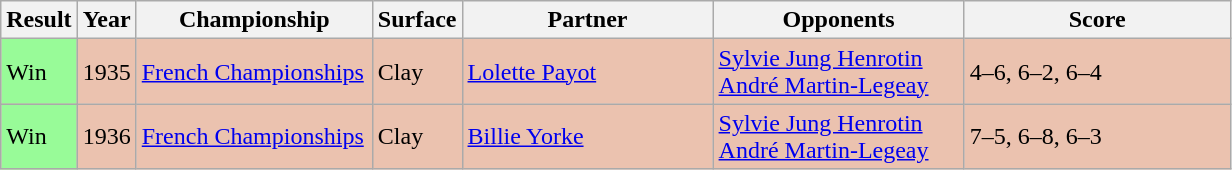<table class="sortable wikitable">
<tr>
<th>Result</th>
<th>Year</th>
<th style="width:150px">Championship</th>
<th style="width:50px">Surface</th>
<th style="width:160px">Partner</th>
<th style="width:160px">Opponents</th>
<th style="width:170px" class="unsortable">Score</th>
</tr>
<tr style="background:#ebc2af;">
<td style="background:#98fb98;">Win</td>
<td>1935</td>
<td><a href='#'>French Championships</a></td>
<td>Clay</td>
<td> <a href='#'>Lolette Payot</a></td>
<td> <a href='#'>Sylvie Jung Henrotin</a> <br>  <a href='#'>André Martin-Legeay</a></td>
<td>4–6, 6–2, 6–4</td>
</tr>
<tr style="background:#ebc2af;">
<td style="background:#98fb98;">Win</td>
<td>1936</td>
<td><a href='#'>French Championships</a></td>
<td>Clay</td>
<td> <a href='#'>Billie Yorke</a></td>
<td> <a href='#'>Sylvie Jung Henrotin</a> <br>  <a href='#'>André Martin-Legeay</a></td>
<td>7–5, 6–8, 6–3</td>
</tr>
</table>
